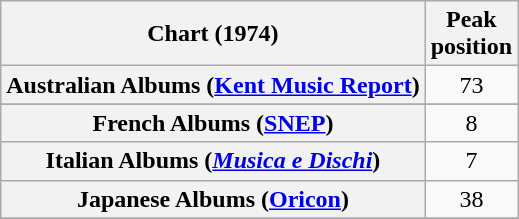<table class="wikitable sortable plainrowheaders" style="text-align:center">
<tr>
<th scope="col">Chart (1974)</th>
<th scope="col">Peak<br>position</th>
</tr>
<tr>
<th scope="row">Australian Albums (<a href='#'>Kent Music Report</a>)</th>
<td style="text-align:center;">73</td>
</tr>
<tr>
</tr>
<tr>
<th scope="row">French Albums (<a href='#'>SNEP</a>)</th>
<td align="center">8</td>
</tr>
<tr>
<th scope="row">Italian Albums (<em><a href='#'>Musica e Dischi</a></em>)</th>
<td align="center">7</td>
</tr>
<tr>
<th scope="row">Japanese Albums (<a href='#'>Oricon</a>)</th>
<td align="center">38</td>
</tr>
<tr>
</tr>
<tr>
</tr>
</table>
